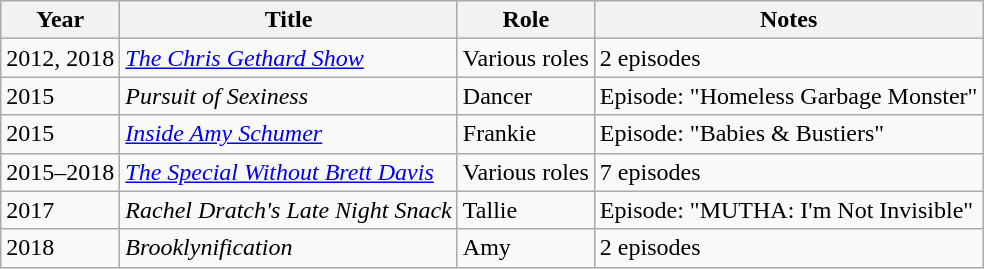<table class="wikitable sortable">
<tr>
<th>Year</th>
<th>Title</th>
<th>Role</th>
<th>Notes</th>
</tr>
<tr>
<td>2012, 2018</td>
<td><em><a href='#'>The Chris Gethard Show</a></em></td>
<td>Various roles</td>
<td>2 episodes</td>
</tr>
<tr>
<td>2015</td>
<td><em>Pursuit of Sexiness</em></td>
<td>Dancer</td>
<td>Episode: "Homeless Garbage Monster"</td>
</tr>
<tr>
<td>2015</td>
<td><em><a href='#'>Inside Amy Schumer</a></em></td>
<td>Frankie</td>
<td>Episode: "Babies & Bustiers"</td>
</tr>
<tr>
<td>2015–2018</td>
<td><em><a href='#'>The Special Without Brett Davis</a></em></td>
<td>Various roles</td>
<td>7 episodes</td>
</tr>
<tr>
<td>2017</td>
<td><em>Rachel Dratch's Late Night Snack</em></td>
<td>Tallie</td>
<td>Episode: "MUTHA: I'm Not Invisible"</td>
</tr>
<tr>
<td>2018</td>
<td><em>Brooklynification</em></td>
<td>Amy</td>
<td>2 episodes</td>
</tr>
</table>
